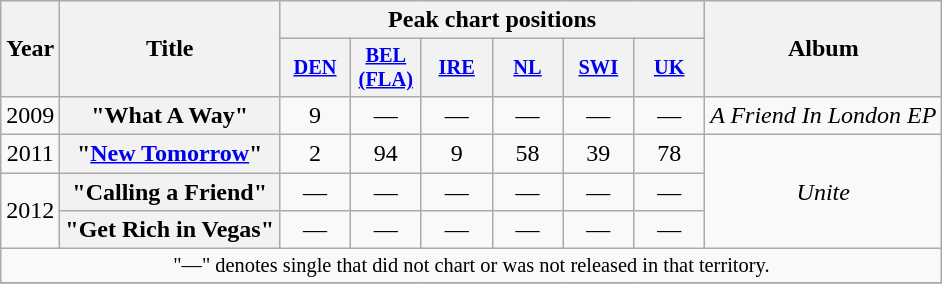<table class="wikitable plainrowheaders" style="text-align:center;" border="1">
<tr>
<th scope="col" rowspan="2">Year</th>
<th scope="col" rowspan="2">Title</th>
<th scope="col" colspan="6">Peak chart positions</th>
<th scope="col" rowspan="2">Album</th>
</tr>
<tr>
<th scope="col" style="width:3em;font-size:85%;"><a href='#'>DEN</a><br></th>
<th scope="col" style="width:3em;font-size:85%;"><a href='#'>BEL (FLA)</a><br></th>
<th scope="col" style="width:3em;font-size:85%;"><a href='#'>IRE</a><br></th>
<th scope="col" style="width:3em;font-size:85%;"><a href='#'>NL</a><br></th>
<th scope="col" style="width:3em;font-size:85%;"><a href='#'>SWI</a><br></th>
<th scope="col" style="width:3em;font-size:85%;"><a href='#'>UK</a><br></th>
</tr>
<tr>
<td>2009</td>
<th scope="row">"What A Way"</th>
<td>9<br></td>
<td>—</td>
<td>—</td>
<td>—</td>
<td>—</td>
<td>—</td>
<td><em>A Friend In London EP</em></td>
</tr>
<tr>
<td>2011</td>
<th scope="row">"<a href='#'>New Tomorrow</a>"</th>
<td>2</td>
<td>94</td>
<td>9</td>
<td>58</td>
<td>39</td>
<td>78</td>
<td rowspan="3"><em>Unite</em></td>
</tr>
<tr>
<td rowspan=2>2012</td>
<th scope="row">"Calling a Friend"</th>
<td>—</td>
<td>—</td>
<td>—</td>
<td>—</td>
<td>—</td>
<td>—</td>
</tr>
<tr>
<th scope="row">"Get Rich in Vegas"</th>
<td>—</td>
<td>—</td>
<td>—</td>
<td>—</td>
<td>—</td>
<td>—</td>
</tr>
<tr>
<td colspan="14" style="font-size:85%">"—" denotes single that did not chart or was not released in that territory.</td>
</tr>
<tr>
</tr>
</table>
